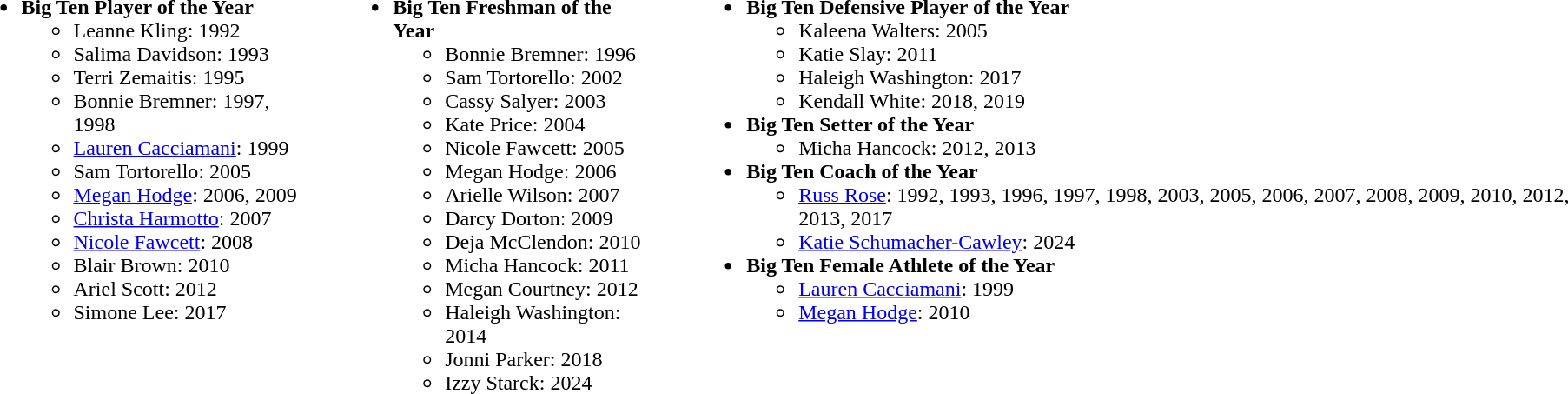<table border="0" cellpadding="15">
<tr>
<td valign="top"><br><ul><li><strong>Big Ten Player of the Year</strong><ul><li>Leanne Kling: 1992</li><li>Salima Davidson: 1993</li><li>Terri Zemaitis: 1995</li><li>Bonnie Bremner: 1997, 1998</li><li><a href='#'>Lauren Cacciamani</a>: 1999</li><li>Sam Tortorello: 2005</li><li><a href='#'>Megan Hodge</a>: 2006, 2009</li><li><a href='#'>Christa Harmotto</a>: 2007</li><li><a href='#'>Nicole Fawcett</a>: 2008</li><li>Blair Brown: 2010</li><li>Ariel Scott: 2012</li><li>Simone Lee: 2017</li></ul></li></ul></td>
<td valign="top"><br><ul><li><strong>Big Ten Freshman of the Year</strong><ul><li>Bonnie Bremner: 1996</li><li>Sam Tortorello: 2002</li><li>Cassy Salyer: 2003</li><li>Kate Price: 2004</li><li>Nicole Fawcett: 2005</li><li>Megan Hodge: 2006</li><li>Arielle Wilson: 2007</li><li>Darcy Dorton: 2009</li><li>Deja McClendon: 2010</li><li>Micha Hancock: 2011</li><li>Megan Courtney: 2012</li><li>Haleigh Washington: 2014</li><li>Jonni Parker: 2018</li><li>Izzy Starck: 2024</li></ul></li></ul></td>
<td valign="top"><br><ul><li><strong>Big Ten Defensive Player of the Year</strong><ul><li>Kaleena Walters: 2005</li><li>Katie Slay: 2011</li><li>Haleigh Washington: 2017</li><li>Kendall White: 2018, 2019</li></ul></li><li><strong>Big Ten Setter of the Year</strong><ul><li>Micha Hancock: 2012, 2013</li></ul></li><li><strong>Big Ten Coach of the Year</strong><ul><li><a href='#'>Russ Rose</a>: 1992, 1993, 1996, 1997, 1998, 2003, 2005, 2006, 2007, 2008, 2009, 2010, 2012, 2013, 2017</li><li><a href='#'>Katie Schumacher-Cawley</a>: 2024</li></ul></li><li><strong>Big Ten Female Athlete of the Year</strong><ul><li><a href='#'>Lauren Cacciamani</a>: 1999</li><li><a href='#'>Megan Hodge</a>: 2010</li></ul></li></ul></td>
</tr>
</table>
